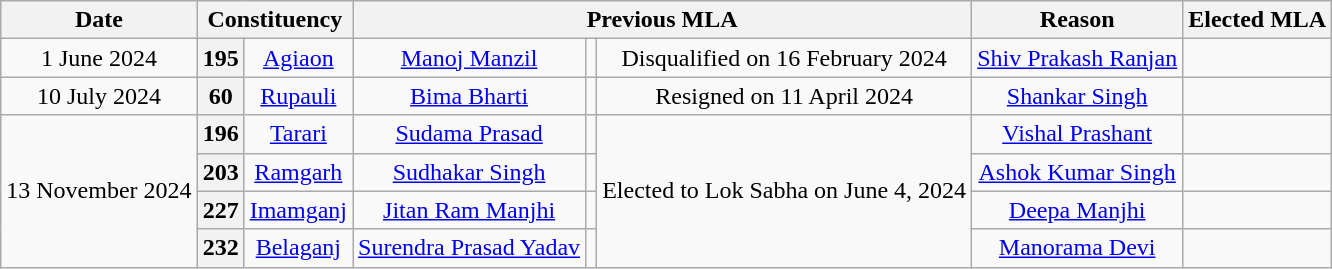<table class="wikitable sortable" style="text-align:center;">
<tr>
<th>Date</th>
<th colspan="2">Constituency</th>
<th colspan="3">Previous MLA</th>
<th>Reason</th>
<th colspan="3">Elected MLA</th>
</tr>
<tr>
<td>1 June 2024</td>
<th>195</th>
<td><a href='#'>Agiaon</a></td>
<td><a href='#'>Manoj Manzil</a></td>
<td></td>
<td>Disqualified on 16 February 2024</td>
<td><a href='#'>Shiv Prakash Ranjan</a></td>
<td></td>
</tr>
<tr>
<td>10 July 2024</td>
<th>60</th>
<td><a href='#'>Rupauli</a></td>
<td><a href='#'>Bima Bharti</a></td>
<td></td>
<td>Resigned on 11 April 2024</td>
<td><a href='#'>Shankar Singh</a></td>
<td></td>
</tr>
<tr>
<td Rowspan=4>13 November 2024</td>
<th>196</th>
<td><a href='#'>Tarari</a></td>
<td><a href='#'>Sudama Prasad</a></td>
<td></td>
<td Rowspan=4>Elected to Lok Sabha on June 4, 2024</td>
<td><a href='#'>Vishal Prashant</a></td>
<td></td>
</tr>
<tr>
<th>203</th>
<td><a href='#'>Ramgarh</a></td>
<td><a href='#'>Sudhakar Singh</a></td>
<td></td>
<td><a href='#'>Ashok Kumar Singh</a></td>
</tr>
<tr>
<th>227</th>
<td><a href='#'>Imamganj</a></td>
<td><a href='#'>Jitan Ram Manjhi</a></td>
<td></td>
<td><a href='#'>Deepa Manjhi</a></td>
<td></td>
</tr>
<tr>
<th>232</th>
<td><a href='#'>Belaganj</a></td>
<td><a href='#'>Surendra Prasad Yadav</a></td>
<td></td>
<td><a href='#'>Manorama Devi</a></td>
<td></td>
</tr>
</table>
